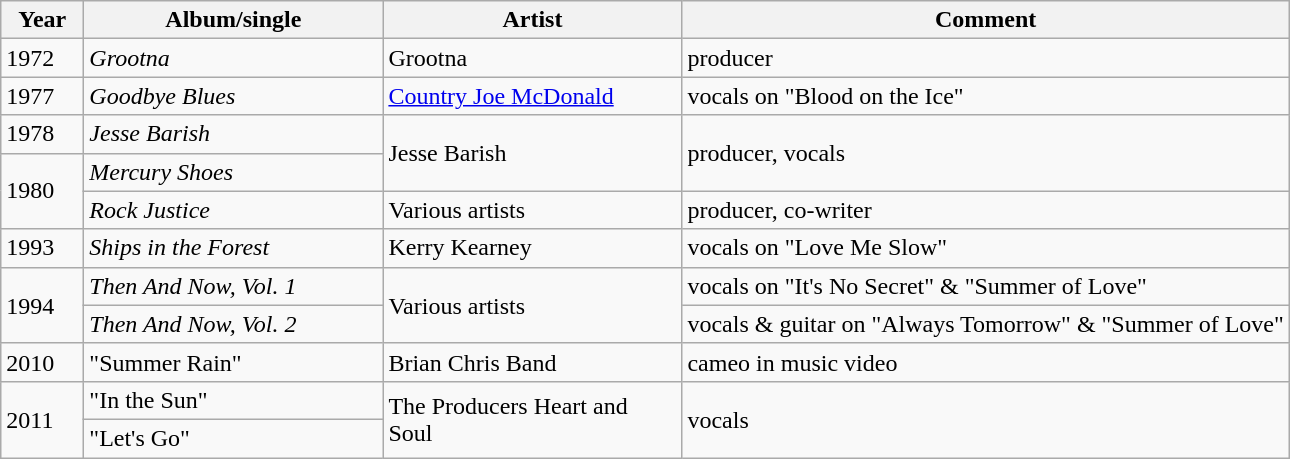<table class="wikitable sortable">
<tr>
<th style="width:3em">Year</th>
<th style="width:12em">Album/single</th>
<th style="width:12em">Artist</th>
<th class="unsortable">Comment</th>
</tr>
<tr>
<td>1972</td>
<td><em>Grootna</em></td>
<td>Grootna</td>
<td>producer</td>
</tr>
<tr>
<td>1977</td>
<td><em>Goodbye Blues</em></td>
<td><a href='#'>Country Joe McDonald</a></td>
<td>vocals on "Blood on the Ice"</td>
</tr>
<tr>
<td>1978</td>
<td><em>Jesse Barish</em></td>
<td rowspan="2">Jesse Barish</td>
<td rowspan="2">producer, vocals</td>
</tr>
<tr>
<td rowspan="2">1980</td>
<td><em>Mercury Shoes</em></td>
</tr>
<tr>
<td><em>Rock Justice</em></td>
<td>Various artists</td>
<td>producer, co-writer</td>
</tr>
<tr>
<td>1993</td>
<td><em>Ships in the Forest</em></td>
<td>Kerry Kearney</td>
<td>vocals on "Love Me Slow"</td>
</tr>
<tr>
<td rowspan="2">1994</td>
<td><em>Then And Now, Vol. 1</em></td>
<td rowspan="2">Various artists</td>
<td>vocals on "It's No Secret" & "Summer of Love"</td>
</tr>
<tr>
<td><em>Then And Now, Vol. 2</em></td>
<td>vocals & guitar on "Always Tomorrow" & "Summer of Love"</td>
</tr>
<tr>
<td>2010</td>
<td>"Summer Rain"</td>
<td>Brian Chris Band</td>
<td>cameo in music video</td>
</tr>
<tr>
<td rowspan="2">2011</td>
<td>"In the Sun"</td>
<td rowspan="2">The Producers Heart and Soul</td>
<td rowspan="2">vocals</td>
</tr>
<tr>
<td>"Let's Go"</td>
</tr>
</table>
